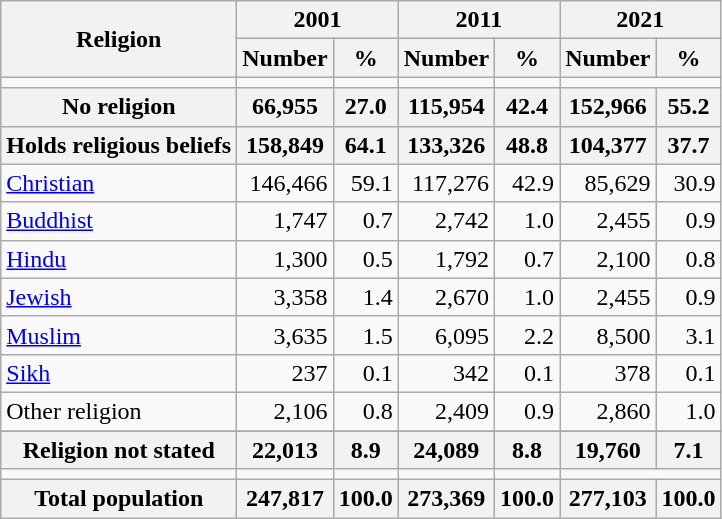<table class="wikitable sortable mw-collapsible mw-collapsed">
<tr>
<th rowspan="2">Religion</th>
<th colspan="2">2001</th>
<th colspan="2">2011</th>
<th colspan="2">2021</th>
</tr>
<tr>
<th>Number</th>
<th>%</th>
<th>Number</th>
<th>%</th>
<th>Number</th>
<th>%</th>
</tr>
<tr>
<td></td>
<td></td>
<td></td>
<td></td>
<td></td>
</tr>
<tr>
<th>No religion</th>
<th>66,955</th>
<th>27.0</th>
<th>115,954</th>
<th>42.4</th>
<th>152,966</th>
<th>55.2</th>
</tr>
<tr>
<th>Holds religious beliefs</th>
<th>158,849</th>
<th>64.1</th>
<th>133,326</th>
<th>48.8</th>
<th>104,377</th>
<th>37.7</th>
</tr>
<tr>
<td> <a href='#'>Christian</a></td>
<td align="right">146,466</td>
<td align="right">59.1</td>
<td align="right">117,276</td>
<td align="right">42.9</td>
<td align="right">85,629</td>
<td align="right">30.9</td>
</tr>
<tr>
<td> <a href='#'>Buddhist</a></td>
<td align="right">1,747</td>
<td align="right">0.7</td>
<td align="right">2,742</td>
<td align="right">1.0</td>
<td align="right">2,455</td>
<td align="right">0.9</td>
</tr>
<tr>
<td> <a href='#'>Hindu</a></td>
<td align="right">1,300</td>
<td align="right">0.5</td>
<td align="right">1,792</td>
<td align="right">0.7</td>
<td align="right">2,100</td>
<td align="right">0.8</td>
</tr>
<tr>
<td> <a href='#'>Jewish</a></td>
<td align="right">3,358</td>
<td align="right">1.4</td>
<td align="right">2,670</td>
<td align="right">1.0</td>
<td align="right">2,455</td>
<td align="right">0.9</td>
</tr>
<tr>
<td> <a href='#'>Muslim</a></td>
<td align="right">3,635</td>
<td align="right">1.5</td>
<td align="right">6,095</td>
<td align="right">2.2</td>
<td align="right">8,500</td>
<td align="right">3.1</td>
</tr>
<tr>
<td> <a href='#'>Sikh</a></td>
<td align="right">237</td>
<td align="right">0.1</td>
<td align="right">342</td>
<td align="right">0.1</td>
<td align="right">378</td>
<td align="right">0.1</td>
</tr>
<tr>
<td>Other religion</td>
<td align="right">2,106</td>
<td align="right">0.8</td>
<td align="right">2,409</td>
<td align="right">0.9</td>
<td align="right">2,860</td>
<td align="right">1.0</td>
</tr>
<tr>
</tr>
<tr>
<th>Religion not stated</th>
<th align="right">22,013</th>
<th align="right">8.9</th>
<th align="right">24,089</th>
<th align="right">8.8</th>
<th align="right">19,760</th>
<th align="right">7.1</th>
</tr>
<tr>
<td></td>
<td></td>
<td></td>
<td></td>
<td></td>
</tr>
<tr>
<th>Total population</th>
<th align="right">247,817</th>
<th align="right">100.0</th>
<th align="right">273,369</th>
<th align="right">100.0</th>
<th align="right">277,103</th>
<th align="right">100.0</th>
</tr>
</table>
